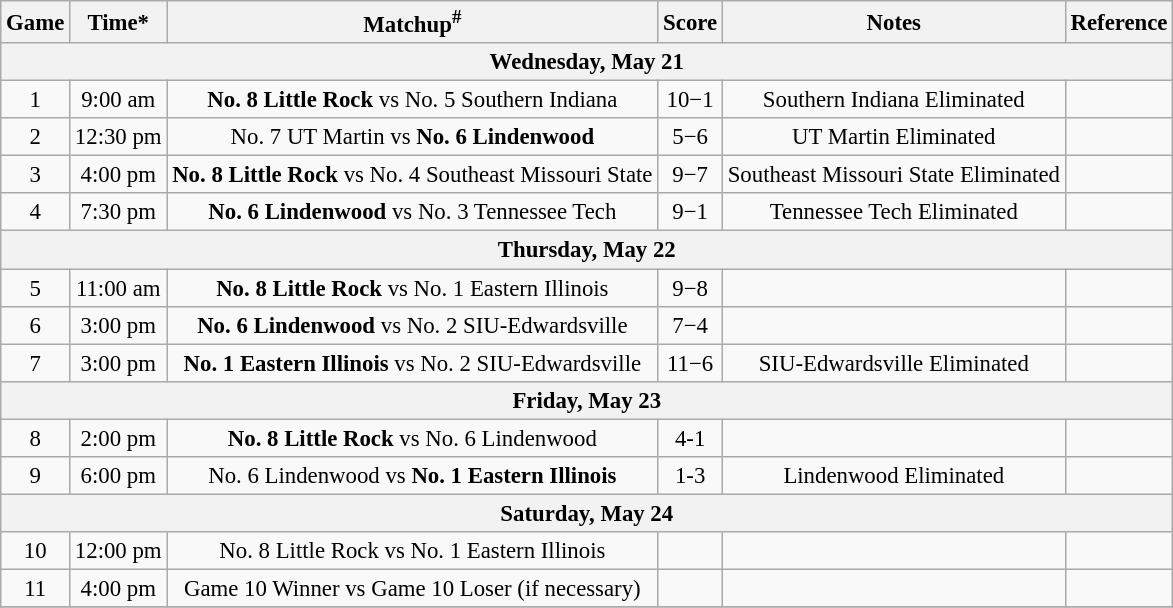<table class="wikitable" style="font-size: 95%">
<tr align="center">
<th>Game</th>
<th>Time*</th>
<th>Matchup<sup>#</sup></th>
<th>Score</th>
<th>Notes</th>
<th>Reference</th>
</tr>
<tr>
<th colspan=7>Wednesday, May 21</th>
</tr>
<tr>
<td style="text-align:center;">1</td>
<td style="text-align:center;">9:00 am</td>
<td style="text-align:center;"><strong>No. 8 Little Rock</strong> vs No. 5 Southern Indiana</td>
<td style="text-align:center;">10−1</td>
<td style="text-align:center;">Southern Indiana Eliminated</td>
<td style="text-align:center;"></td>
</tr>
<tr>
<td style="text-align:center;">2</td>
<td style="text-align:center;">12:30 pm</td>
<td style="text-align:center;">No. 7 UT Martin vs <strong>No. 6 Lindenwood</strong></td>
<td style="text-align:center;">5−6</td>
<td style="text-align:center;">UT Martin Eliminated</td>
<td style="text-align:center;"></td>
</tr>
<tr>
<td style="text-align:center;">3</td>
<td style="text-align:center;">4:00 pm</td>
<td style="text-align:center;"><strong>No. 8 Little Rock</strong> vs No. 4 Southeast Missouri State</td>
<td style="text-align:center;">9−7</td>
<td style="text-align:center;">Southeast Missouri State Eliminated</td>
<td style="text-align:center;"></td>
</tr>
<tr>
<td style="text-align:center;">4</td>
<td style="text-align:center;">7:30 pm</td>
<td style="text-align:center;"><strong>No. 6 Lindenwood</strong> vs No. 3 Tennessee Tech</td>
<td style="text-align:center;">9−1</td>
<td style="text-align:center;">Tennessee Tech Eliminated</td>
<td style="text-align:center;"></td>
</tr>
<tr>
<th colspan=7>Thursday, May 22</th>
</tr>
<tr>
<td style="text-align:center;">5</td>
<td style="text-align:center;">11:00 am</td>
<td style="text-align:center;"><strong>No. 8 Little Rock</strong> vs No. 1 Eastern Illinois</td>
<td style="text-align:center;">9−8</td>
<td style="text-align:center;"></td>
<td style="text-align:center;"></td>
</tr>
<tr>
<td style="text-align:center;">6</td>
<td style="text-align:center;">3:00 pm</td>
<td style="text-align:center;"><strong>No. 6 Lindenwood</strong> vs No. 2 SIU-Edwardsville</td>
<td style="text-align:center;">7−4</td>
<td style="text-align:center;"></td>
<td style="text-align:center;"></td>
</tr>
<tr>
<td style="text-align:center;">7</td>
<td style="text-align:center;">3:00 pm</td>
<td style="text-align:center;"><strong>No. 1 Eastern Illinois</strong> vs No. 2 SIU-Edwardsville</td>
<td style="text-align:center;">11−6</td>
<td style="text-align:center;">SIU-Edwardsville Eliminated</td>
<td style="text-align:center;"></td>
</tr>
<tr>
<th colspan=7>Friday, May 23</th>
</tr>
<tr>
<td style="text-align:center;">8</td>
<td style="text-align:center;">2:00 pm</td>
<td style="text-align:center;"><strong>No. 8 Little Rock</strong> vs No. 6 Lindenwood</td>
<td style="text-align:center;">4-1</td>
<td style="text-align:center;"></td>
<td style="text-align:center;"></td>
</tr>
<tr>
<td style="text-align:center;">9</td>
<td style="text-align:center;">6:00 pm</td>
<td style="text-align:center;">No. 6 Lindenwood vs <strong>No. 1 Eastern Illinois</strong></td>
<td style="text-align:center;">1-3</td>
<td style="text-align:center;">Lindenwood Eliminated</td>
<td style="text-align:center;"></td>
</tr>
<tr>
<th colspan=7>Saturday, May 24</th>
</tr>
<tr>
<td style="text-align:center;">10</td>
<td style="text-align:center;">12:00 pm</td>
<td style="text-align:center;">No. 8 Little Rock vs No. 1 Eastern Illinois</td>
<td style="text-align:center;"></td>
<td style="text-align:center;"></td>
<td style="text-align:center;"></td>
</tr>
<tr>
<td style="text-align:center;">11</td>
<td style="text-align:center;">4:00 pm</td>
<td style="text-align:center;">Game 10 Winner vs Game 10 Loser (if necessary)</td>
<td style="text-align:center;"></td>
<td style="text-align:center;"></td>
<td style="text-align:center;"></td>
</tr>
<tr>
</tr>
</table>
